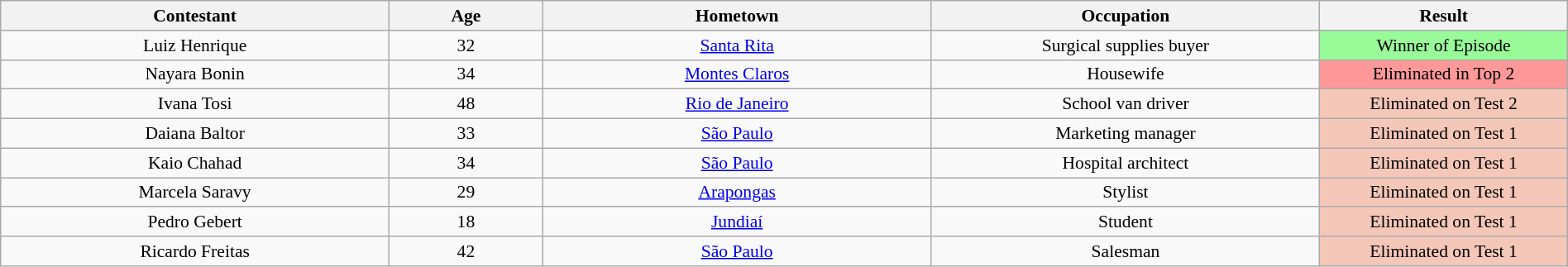<table class="wikitable sortable" style="text-align:center; font-size:90%; width:100%;">
<tr>
<th width="200px">Contestant</th>
<th width="075px">Age</th>
<th width="200px">Hometown</th>
<th width="200px">Occupation</th>
<th width="125px">Result</th>
</tr>
<tr>
<td>Luiz Henrique</td>
<td>32</td>
<td><a href='#'>Santa Rita</a></td>
<td>Surgical supplies buyer</td>
<td bgcolor=98FB98>Winner of Episode</td>
</tr>
<tr>
<td>Nayara Bonin</td>
<td>34</td>
<td><a href='#'>Montes Claros</a></td>
<td>Housewife</td>
<td bgcolor=FF9999>Eliminated in Top 2</td>
</tr>
<tr>
<td>Ivana Tosi</td>
<td>48</td>
<td><a href='#'>Rio de Janeiro</a></td>
<td>School van driver</td>
<td bgcolor=F4C7B8>Eliminated on Test 2</td>
</tr>
<tr>
<td>Daiana Baltor</td>
<td>33</td>
<td><a href='#'>São Paulo</a></td>
<td>Marketing manager</td>
<td bgcolor=F4C7B8>Eliminated on Test 1</td>
</tr>
<tr>
<td>Kaio Chahad</td>
<td>34</td>
<td><a href='#'>São Paulo</a></td>
<td>Hospital architect</td>
<td bgcolor=F4C7B8>Eliminated on Test 1</td>
</tr>
<tr>
<td>Marcela Saravy</td>
<td>29</td>
<td><a href='#'>Arapongas</a></td>
<td>Stylist</td>
<td bgcolor=F4C7B8>Eliminated on Test 1</td>
</tr>
<tr>
<td>Pedro Gebert</td>
<td>18</td>
<td><a href='#'>Jundiaí</a></td>
<td>Student</td>
<td bgcolor=F4C7B8>Eliminated on Test 1</td>
</tr>
<tr>
<td>Ricardo Freitas</td>
<td>42</td>
<td><a href='#'>São Paulo</a></td>
<td>Salesman</td>
<td bgcolor=F4C7B8>Eliminated on Test 1</td>
</tr>
</table>
